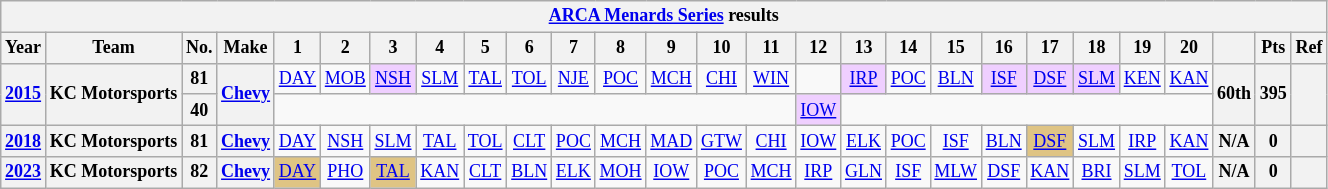<table class="wikitable" style="text-align:center; font-size:75%">
<tr>
<th colspan="32"><a href='#'>ARCA Menards Series</a> results</th>
</tr>
<tr>
<th>Year</th>
<th>Team</th>
<th>No.</th>
<th>Make</th>
<th>1</th>
<th>2</th>
<th>3</th>
<th>4</th>
<th>5</th>
<th>6</th>
<th>7</th>
<th>8</th>
<th>9</th>
<th>10</th>
<th>11</th>
<th>12</th>
<th>13</th>
<th>14</th>
<th>15</th>
<th>16</th>
<th>17</th>
<th>18</th>
<th>19</th>
<th>20</th>
<th></th>
<th>Pts</th>
<th>Ref</th>
</tr>
<tr>
<th rowspan=2><a href='#'>2015</a></th>
<th rowspan=2>KC Motorsports</th>
<th>81</th>
<th rowspan=2><a href='#'>Chevy</a></th>
<td><a href='#'>DAY</a></td>
<td><a href='#'>MOB</a></td>
<td style="background:#EFCFFF;"><a href='#'>NSH</a><br></td>
<td><a href='#'>SLM</a></td>
<td><a href='#'>TAL</a></td>
<td><a href='#'>TOL</a></td>
<td><a href='#'>NJE</a></td>
<td><a href='#'>POC</a></td>
<td><a href='#'>MCH</a></td>
<td><a href='#'>CHI</a></td>
<td><a href='#'>WIN</a></td>
<td></td>
<td style="background:#EFCFFF;"><a href='#'>IRP</a><br></td>
<td><a href='#'>POC</a></td>
<td><a href='#'>BLN</a></td>
<td style="background:#EFCFFF;"><a href='#'>ISF</a><br></td>
<td style="background:#EFCFFF;"><a href='#'>DSF</a><br></td>
<td style="background:#EFCFFF;"><a href='#'>SLM</a><br></td>
<td><a href='#'>KEN</a></td>
<td><a href='#'>KAN</a></td>
<th rowspan=2>60th</th>
<th rowspan=2>395</th>
<th rowspan=2></th>
</tr>
<tr>
<th>40</th>
<td colspan=11></td>
<td style="background:#EFCFFF;"><a href='#'>IOW</a><br></td>
<td colspan=8></td>
</tr>
<tr>
<th><a href='#'>2018</a></th>
<th>KC Motorsports</th>
<th>81</th>
<th><a href='#'>Chevy</a></th>
<td><a href='#'>DAY</a></td>
<td><a href='#'>NSH</a></td>
<td><a href='#'>SLM</a></td>
<td><a href='#'>TAL</a></td>
<td><a href='#'>TOL</a></td>
<td><a href='#'>CLT</a></td>
<td><a href='#'>POC</a></td>
<td><a href='#'>MCH</a></td>
<td><a href='#'>MAD</a></td>
<td><a href='#'>GTW</a></td>
<td><a href='#'>CHI</a></td>
<td><a href='#'>IOW</a></td>
<td><a href='#'>ELK</a></td>
<td><a href='#'>POC</a></td>
<td><a href='#'>ISF</a></td>
<td><a href='#'>BLN</a></td>
<td style="background:#DFC484;"><a href='#'>DSF</a><br></td>
<td><a href='#'>SLM</a></td>
<td><a href='#'>IRP</a></td>
<td><a href='#'>KAN</a></td>
<th>N/A</th>
<th>0</th>
<th></th>
</tr>
<tr>
<th><a href='#'>2023</a></th>
<th>KC Motorsports</th>
<th>82</th>
<th><a href='#'>Chevy</a></th>
<td style="background:#DFC484;"><a href='#'>DAY</a><br></td>
<td><a href='#'>PHO</a></td>
<td style="background:#DFC484;"><a href='#'>TAL</a><br></td>
<td><a href='#'>KAN</a></td>
<td><a href='#'>CLT</a></td>
<td><a href='#'>BLN</a></td>
<td><a href='#'>ELK</a></td>
<td><a href='#'>MOH</a></td>
<td><a href='#'>IOW</a></td>
<td><a href='#'>POC</a></td>
<td><a href='#'>MCH</a></td>
<td><a href='#'>IRP</a></td>
<td><a href='#'>GLN</a></td>
<td><a href='#'>ISF</a></td>
<td><a href='#'>MLW</a></td>
<td><a href='#'>DSF</a></td>
<td><a href='#'>KAN</a></td>
<td><a href='#'>BRI</a></td>
<td><a href='#'>SLM</a></td>
<td><a href='#'>TOL</a></td>
<th>N/A</th>
<th>0</th>
<th></th>
</tr>
</table>
